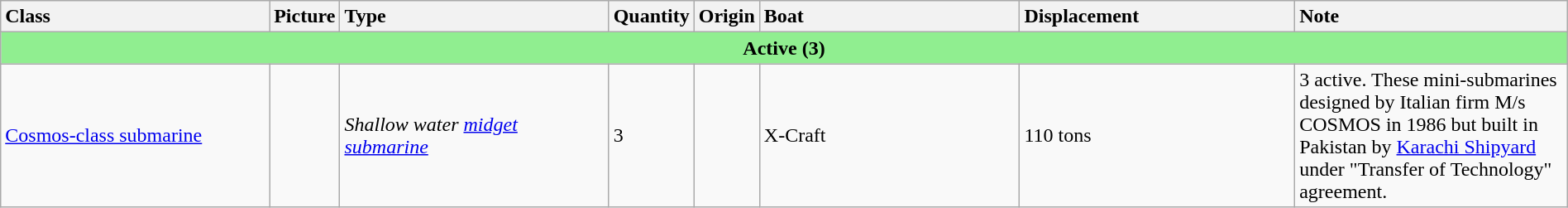<table class="wikitable" style="margin:auto; width:100%;">
<tr>
<th style="text-align:left; width:20%;">Class</th>
<th style="text-align:left; width:0;">Picture</th>
<th style="text-align:left; width:20%;">Type</th>
<th>Quantity</th>
<th>Origin</th>
<th style="text-align:left; width:20%;">Boat</th>
<th style="text-align:left; width:20%;">Displacement</th>
<th style="text-align:left; width:20%;">Note</th>
</tr>
<tr>
<th colspan="8" style="background: lightgreen;">Active (3)</th>
</tr>
<tr>
<td><a href='#'>Cosmos-class submarine</a></td>
<td></td>
<td><em>Shallow water <a href='#'>midget submarine</a></em></td>
<td>3</td>
<td><br></td>
<td>X-Craft</td>
<td>110 tons</td>
<td>3 active. These mini-submarines designed by Italian firm M/s COSMOS in 1986 but built in Pakistan by <a href='#'>Karachi Shipyard</a> under "Transfer of Technology" agreement.</td>
</tr>
</table>
